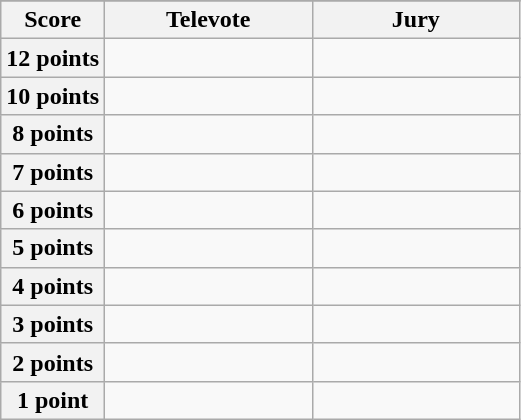<table class="wikitable">
<tr>
</tr>
<tr>
<th scope="col" width="20%">Score</th>
<th scope="col" width="40%">Televote</th>
<th scope="col" width="40%">Jury</th>
</tr>
<tr>
<th scope="row">12 points</th>
<td></td>
<td></td>
</tr>
<tr>
<th scope="row">10 points</th>
<td></td>
<td></td>
</tr>
<tr>
<th scope="row">8 points</th>
<td></td>
<td></td>
</tr>
<tr>
<th scope="row">7 points</th>
<td></td>
<td></td>
</tr>
<tr>
<th scope="row">6 points</th>
<td></td>
<td></td>
</tr>
<tr>
<th scope="row">5 points</th>
<td></td>
<td></td>
</tr>
<tr>
<th scope="row">4 points</th>
<td></td>
<td></td>
</tr>
<tr>
<th scope="row">3 points</th>
<td></td>
<td></td>
</tr>
<tr>
<th scope="row">2 points</th>
<td></td>
<td></td>
</tr>
<tr>
<th scope="row">1 point</th>
<td></td>
<td></td>
</tr>
</table>
